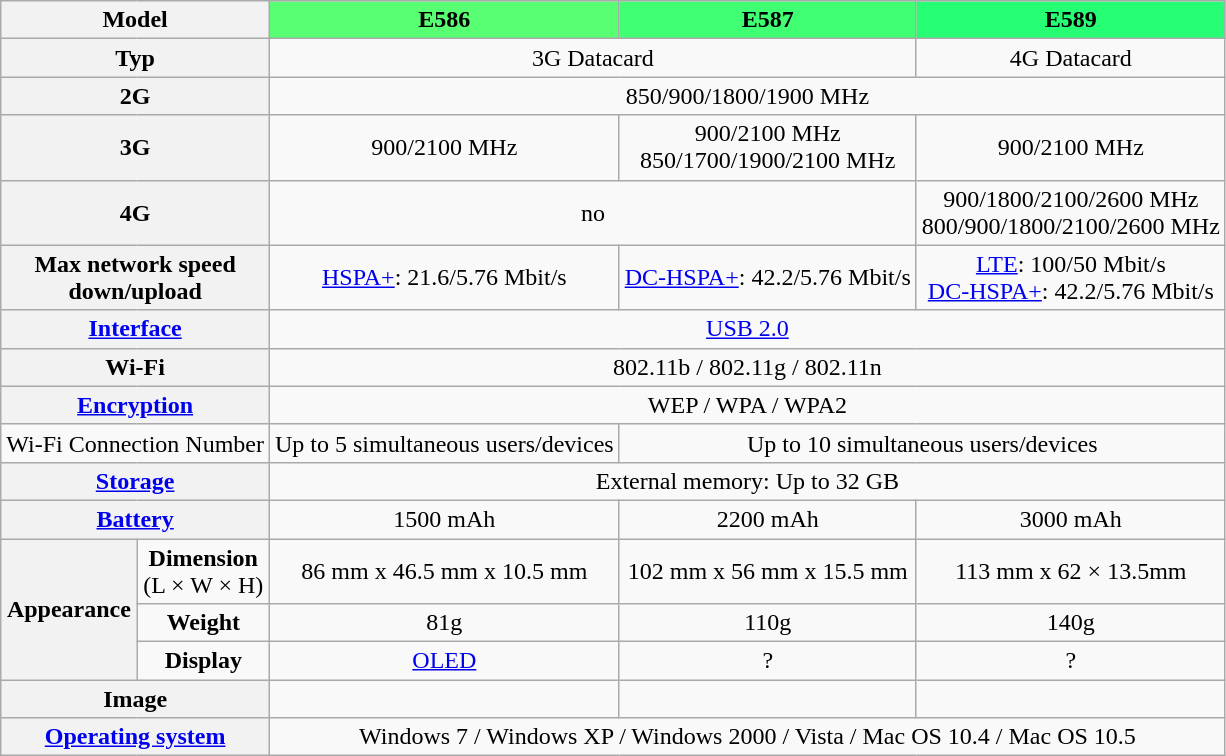<table class="wikitable" style="text-align:center">
<tr>
<th colspan="2" style="background:#silver">Model</th>
<th style="background:rgb(35%,100%,45%);">E586</th>
<th style="background:rgb(25%,100%,45%);">E587</th>
<th style="background:rgb(15%,100%,45%);">E589</th>
</tr>
<tr>
<th colspan="2" >Typ</th>
<td colspan=2>3G Datacard</td>
<td>4G Datacard</td>
</tr>
<tr>
<th colspan="2" >2G</th>
<td colspan=3>850/900/1800/1900 MHz</td>
</tr>
<tr>
<th colspan="2" >3G</th>
<td>900/2100 MHz</td>
<td>900/2100 MHz<br> 850/1700/1900/2100 MHz</td>
<td>900/2100 MHz</td>
</tr>
<tr>
<th colspan="2" >4G</th>
<td colspan="2">no</td>
<td>900/1800/2100/2600 MHz<br>800/900/1800/2100/2600 MHz</td>
</tr>
<tr>
<th colspan="2" >Max network speed<br>down/upload</th>
<td><a href='#'>HSPA+</a>: 21.6/5.76 Mbit/s</td>
<td><a href='#'>DC-HSPA+</a>: 42.2/5.76 Mbit/s</td>
<td style="text-align: center;"><a href='#'>LTE</a>: 100/50 Mbit/s<br><a href='#'>DC-HSPA+</a>: 42.2/5.76 Mbit/s</td>
</tr>
<tr>
<th colspan="2" ><a href='#'>Interface</a></th>
<td colspan=3><a href='#'>USB 2.0</a></td>
</tr>
<tr>
<th colspan="2" >Wi-Fi</th>
<td colspan=3>802.11b / 802.11g / 802.11n</td>
</tr>
<tr>
<th colspan="2" ><a href='#'>Encryption</a></th>
<td colspan=3>WEP / WPA / WPA2</td>
</tr>
<tr>
<td colspan="2" >Wi-Fi Connection Number</td>
<td>Up to 5 simultaneous users/devices</td>
<td colspan=2>Up to 10 simultaneous users/devices</td>
</tr>
<tr>
<th colspan="2" ><a href='#'>Storage</a></th>
<td colspan=3>External memory: Up to 32 GB</td>
</tr>
<tr>
<th colspan="2" ><a href='#'>Battery</a></th>
<td>1500 mAh</td>
<td>2200 mAh</td>
<td>3000 mAh</td>
</tr>
<tr>
<th rowspan="3" >Appearance</th>
<td><strong>Dimension</strong><br>(L × W × H)</td>
<td>86 mm x 46.5 mm x 10.5 mm</td>
<td>102 mm x 56 mm x 15.5 mm</td>
<td>113 mm x 62 × 13.5mm</td>
</tr>
<tr>
<td><strong>Weight</strong></td>
<td>81g</td>
<td>110g</td>
<td>140g</td>
</tr>
<tr>
<td><strong>Display</strong></td>
<td><a href='#'>OLED</a></td>
<td>?</td>
<td>?</td>
</tr>
<tr>
<th colspan="2" >Image</th>
<td></td>
<td></td>
<td></td>
</tr>
<tr>
<th colspan="2" ><a href='#'>Operating system</a></th>
<td colspan=3>Windows 7 / Windows XP / Windows 2000 / Vista / Mac OS 10.4 / Mac OS 10.5</td>
</tr>
</table>
